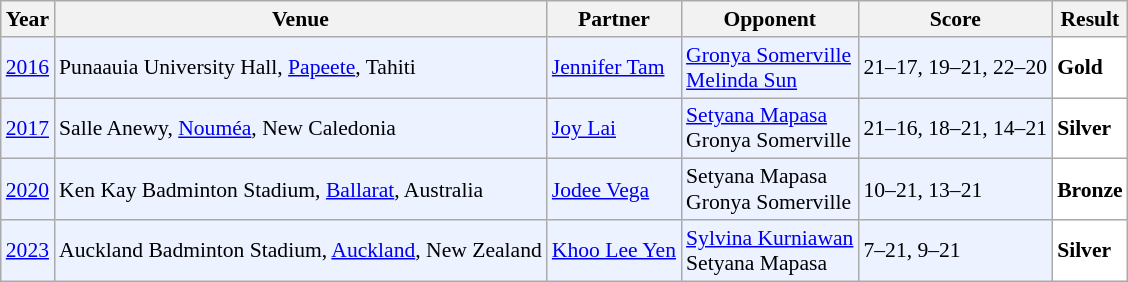<table class="sortable wikitable" style="font-size: 90%;">
<tr>
<th>Year</th>
<th>Venue</th>
<th>Partner</th>
<th>Opponent</th>
<th>Score</th>
<th>Result</th>
</tr>
<tr style="background:#ECF2FF">
<td align="center"><a href='#'>2016</a></td>
<td align="left">Punaauia University Hall, <a href='#'>Papeete</a>, Tahiti</td>
<td align="left"> <a href='#'>Jennifer Tam</a></td>
<td align="left"> <a href='#'>Gronya Somerville</a><br> <a href='#'>Melinda Sun</a></td>
<td align="left">21–17, 19–21, 22–20</td>
<td style="text-align:left; background:white"> <strong>Gold</strong></td>
</tr>
<tr style="background:#ECF2FF">
<td align="center"><a href='#'>2017</a></td>
<td align="left">Salle Anewy, <a href='#'>Nouméa</a>, New Caledonia</td>
<td align="left"> <a href='#'>Joy Lai</a></td>
<td align="left"> <a href='#'>Setyana Mapasa</a><br> Gronya Somerville</td>
<td align="left">21–16, 18–21, 14–21</td>
<td style="text-align:left; background:white"> <strong>Silver</strong></td>
</tr>
<tr style="background:#ECF2FF">
<td align="center"><a href='#'>2020</a></td>
<td align="left">Ken Kay Badminton Stadium, <a href='#'>Ballarat</a>, Australia</td>
<td align="left"> <a href='#'>Jodee Vega</a></td>
<td align="left"> Setyana Mapasa<br> Gronya Somerville</td>
<td align="left">10–21, 13–21</td>
<td style="text-align:left; background:white"> <strong>Bronze</strong></td>
</tr>
<tr style="background:#ECF2FF">
<td align="center"><a href='#'>2023</a></td>
<td align="left">Auckland Badminton Stadium, <a href='#'>Auckland</a>, New Zealand</td>
<td align="left"> <a href='#'>Khoo Lee Yen</a></td>
<td align="left"> <a href='#'>Sylvina Kurniawan</a><br> Setyana Mapasa</td>
<td align="left">7–21, 9–21</td>
<td style="text-align:left; background:white"> <strong>Silver</strong></td>
</tr>
</table>
